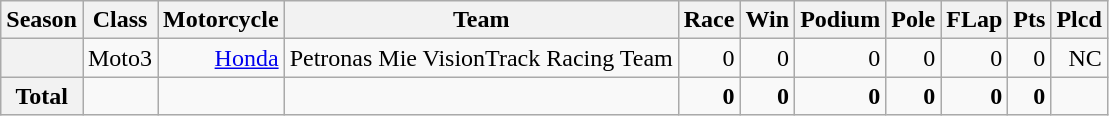<table class="wikitable" style=text-align:right>
<tr>
<th>Season</th>
<th>Class</th>
<th>Motorcycle</th>
<th>Team</th>
<th>Race</th>
<th>Win</th>
<th>Podium</th>
<th>Pole</th>
<th>FLap</th>
<th>Pts</th>
<th>Plcd</th>
</tr>
<tr>
<th></th>
<td>Moto3</td>
<td><a href='#'>Honda</a></td>
<td>Petronas Mie VisionTrack Racing Team</td>
<td>0</td>
<td>0</td>
<td>0</td>
<td>0</td>
<td>0</td>
<td>0</td>
<td>NC</td>
</tr>
<tr>
<th>Total</th>
<td></td>
<td></td>
<td></td>
<td><strong>0</strong></td>
<td><strong>0</strong></td>
<td><strong>0</strong></td>
<td><strong>0</strong></td>
<td><strong>0</strong></td>
<td><strong>0</strong></td>
<td></td>
</tr>
</table>
